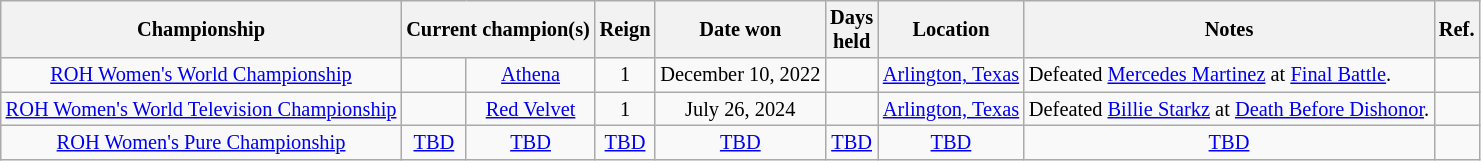<table class="wikitable sortable" style="text-align: center; font-size:85%;">
<tr>
<th>Championship</th>
<th colspan=2>Current champion(s)</th>
<th>Reign</th>
<th>Date won</th>
<th>Days<br>held</th>
<th>Location</th>
<th>Notes</th>
<th>Ref.</th>
</tr>
<tr>
<td align="center"><a href='#'>ROH Women's World Championship</a></td>
<td align="center"></td>
<td align="center"><a href='#'>Athena</a></td>
<td align="center">1</td>
<td align="center">December 10, 2022</td>
<td align="center"></td>
<td align="center"><a href='#'>Arlington, Texas</a></td>
<td align="left">Defeated <a href='#'>Mercedes Martinez</a> at <a href='#'>Final Battle</a>.</td>
<td align="center"></td>
</tr>
<tr>
<td align="center"><a href='#'>ROH Women's World Television Championship</a></td>
<td align="center"></td>
<td align="center"><a href='#'>Red Velvet</a></td>
<td align="center">1</td>
<td align="center">July 26, 2024</td>
<td align="center"></td>
<td align="center"><a href='#'>Arlington, Texas</a></td>
<td align="left">Defeated <a href='#'>Billie Starkz</a> at <a href='#'>Death Before Dishonor</a>.</td>
<td align="center"></td>
</tr>
<tr>
<td><a href='#'>ROH Women's Pure Championship</a></td>
<td><a href='#'>TBD</a></td>
<td><a href='#'>TBD</a></td>
<td><a href='#'>TBD</a></td>
<td><a href='#'>TBD</a></td>
<td><a href='#'>TBD</a></td>
<td><a href='#'>TBD</a></td>
<td><a href='#'>TBD</a></td>
<td></td>
</tr>
</table>
